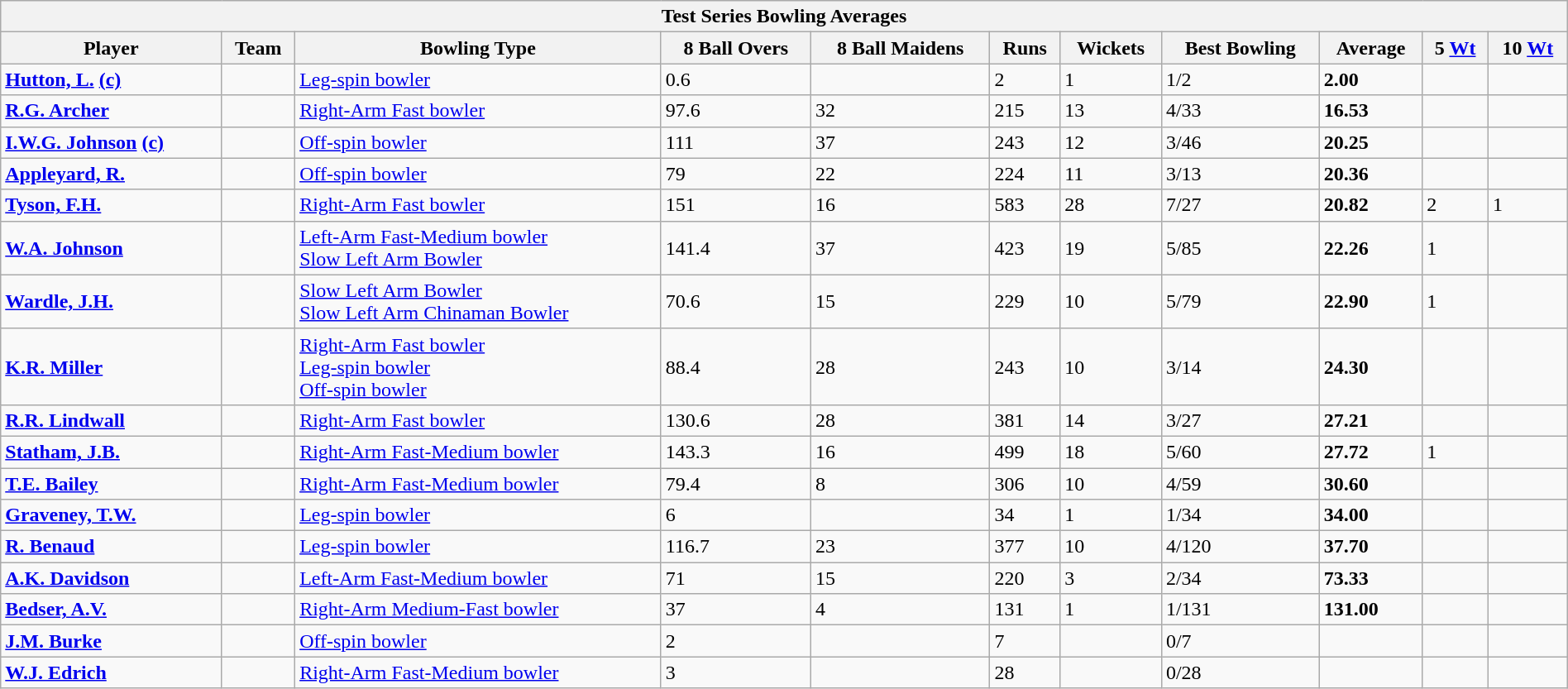<table class="wikitable" style="width:100%;">
<tr>
<th colspan=11>Test Series Bowling Averages</th>
</tr>
<tr>
<th>Player</th>
<th>Team</th>
<th>Bowling Type</th>
<th>8 Ball Overs</th>
<th>8 Ball Maidens</th>
<th>Runs</th>
<th>Wickets</th>
<th>Best Bowling</th>
<th>Average</th>
<th>5 <a href='#'>Wt</a></th>
<th>10 <a href='#'>Wt</a></th>
</tr>
<tr align=left>
<td><strong><a href='#'>Hutton, L.</a> <a href='#'>(c)</a></strong></td>
<td></td>
<td><a href='#'>Leg-spin bowler</a></td>
<td>0.6</td>
<td></td>
<td>2</td>
<td>1</td>
<td>1/2</td>
<td><strong>2.00</strong></td>
<td></td>
<td></td>
</tr>
<tr align=left>
<td><strong><a href='#'>R.G. Archer</a></strong></td>
<td></td>
<td><a href='#'>Right-Arm Fast bowler</a></td>
<td>97.6</td>
<td>32</td>
<td>215</td>
<td>13</td>
<td>4/33</td>
<td><strong>16.53</strong></td>
<td></td>
<td></td>
</tr>
<tr align=left>
<td><strong><a href='#'>I.W.G. Johnson</a> <a href='#'>(c)</a></strong></td>
<td></td>
<td><a href='#'>Off-spin bowler</a></td>
<td>111</td>
<td>37</td>
<td>243</td>
<td>12</td>
<td>3/46</td>
<td><strong>20.25</strong></td>
<td></td>
<td></td>
</tr>
<tr align=left>
<td><strong><a href='#'>Appleyard, R.</a></strong></td>
<td></td>
<td><a href='#'>Off-spin bowler</a></td>
<td>79</td>
<td>22</td>
<td>224</td>
<td>11</td>
<td>3/13</td>
<td><strong>20.36</strong></td>
<td></td>
<td></td>
</tr>
<tr align=left>
<td><strong><a href='#'>Tyson, F.H.</a></strong></td>
<td></td>
<td><a href='#'>Right-Arm Fast bowler</a></td>
<td>151</td>
<td>16</td>
<td>583</td>
<td>28</td>
<td>7/27</td>
<td><strong>20.82</strong></td>
<td>2</td>
<td>1</td>
</tr>
<tr align=left>
<td><strong><a href='#'>W.A. Johnson</a></strong></td>
<td></td>
<td><a href='#'>Left-Arm Fast-Medium bowler</a> <br> <a href='#'>Slow Left Arm Bowler</a></td>
<td>141.4</td>
<td>37</td>
<td>423</td>
<td>19</td>
<td>5/85</td>
<td><strong>22.26</strong></td>
<td>1</td>
<td></td>
</tr>
<tr align=left>
<td><strong><a href='#'>Wardle, J.H.</a></strong></td>
<td></td>
<td><a href='#'>Slow Left Arm Bowler</a><br> <a href='#'>Slow Left Arm Chinaman Bowler</a></td>
<td>70.6</td>
<td>15</td>
<td>229</td>
<td>10</td>
<td>5/79</td>
<td><strong>22.90</strong></td>
<td>1</td>
<td></td>
</tr>
<tr align=left>
<td><strong><a href='#'>K.R. Miller</a></strong></td>
<td></td>
<td><a href='#'>Right-Arm Fast bowler</a> <br> <a href='#'>Leg-spin bowler</a> <br> <a href='#'>Off-spin bowler</a></td>
<td>88.4</td>
<td>28</td>
<td>243</td>
<td>10</td>
<td>3/14</td>
<td><strong>24.30</strong></td>
<td></td>
<td></td>
</tr>
<tr align=left>
<td><strong><a href='#'>R.R. Lindwall</a></strong></td>
<td></td>
<td><a href='#'>Right-Arm Fast bowler</a></td>
<td>130.6</td>
<td>28</td>
<td>381</td>
<td>14</td>
<td>3/27</td>
<td><strong>27.21</strong></td>
<td></td>
<td></td>
</tr>
<tr align=left>
<td><strong><a href='#'>Statham, J.B.</a></strong></td>
<td></td>
<td><a href='#'>Right-Arm Fast-Medium bowler</a></td>
<td>143.3</td>
<td>16</td>
<td>499</td>
<td>18</td>
<td>5/60</td>
<td><strong>27.72</strong></td>
<td>1</td>
<td></td>
</tr>
<tr align=left>
<td><strong><a href='#'>T.E. Bailey</a></strong></td>
<td></td>
<td><a href='#'>Right-Arm Fast-Medium bowler</a></td>
<td>79.4</td>
<td>8</td>
<td>306</td>
<td>10</td>
<td>4/59</td>
<td><strong>30.60</strong></td>
<td></td>
<td></td>
</tr>
<tr align=left>
<td><strong><a href='#'>Graveney, T.W.</a></strong></td>
<td></td>
<td><a href='#'>Leg-spin bowler</a></td>
<td>6</td>
<td></td>
<td>34</td>
<td>1</td>
<td>1/34</td>
<td><strong>34.00</strong></td>
<td></td>
<td></td>
</tr>
<tr align=left>
<td><strong><a href='#'>R. Benaud</a></strong></td>
<td></td>
<td><a href='#'>Leg-spin bowler</a></td>
<td>116.7</td>
<td>23</td>
<td>377</td>
<td>10</td>
<td>4/120</td>
<td><strong>37.70</strong></td>
<td></td>
<td></td>
</tr>
<tr align=left>
<td><strong><a href='#'>A.K. Davidson</a></strong></td>
<td></td>
<td><a href='#'>Left-Arm Fast-Medium bowler</a></td>
<td>71</td>
<td>15</td>
<td>220</td>
<td>3</td>
<td>2/34</td>
<td><strong>73.33</strong></td>
<td></td>
<td></td>
</tr>
<tr align=left>
<td><strong><a href='#'>Bedser, A.V.</a></strong></td>
<td></td>
<td><a href='#'>Right-Arm Medium-Fast bowler</a></td>
<td>37</td>
<td>4</td>
<td>131</td>
<td>1</td>
<td>1/131</td>
<td><strong>131.00</strong></td>
<td></td>
<td></td>
</tr>
<tr align=left>
<td><strong><a href='#'>J.M. Burke</a></strong></td>
<td></td>
<td><a href='#'>Off-spin bowler</a></td>
<td>2</td>
<td></td>
<td>7</td>
<td></td>
<td>0/7</td>
<td></td>
<td></td>
<td></td>
</tr>
<tr align=left>
<td><strong><a href='#'>W.J. Edrich</a></strong></td>
<td></td>
<td><a href='#'>Right-Arm Fast-Medium bowler</a></td>
<td>3</td>
<td></td>
<td>28</td>
<td></td>
<td>0/28</td>
<td></td>
<td></td>
<td></td>
</tr>
</table>
